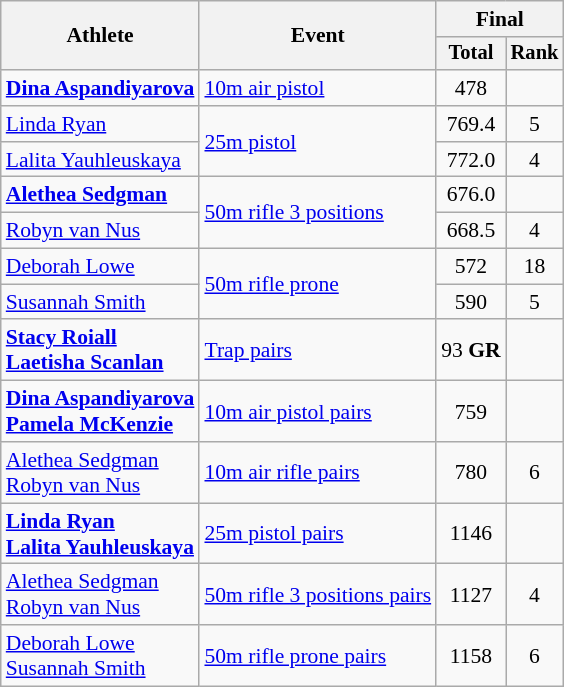<table class="wikitable" style="font-size:90%">
<tr>
<th rowspan="2">Athlete</th>
<th rowspan="2">Event</th>
<th colspan=2>Final</th>
</tr>
<tr style="font-size:95%">
<th>Total</th>
<th>Rank</th>
</tr>
<tr align=center>
<td align=left><strong><a href='#'>Dina Aspandiyarova</a></strong></td>
<td align=left><a href='#'>10m air pistol</a></td>
<td>478</td>
<td></td>
</tr>
<tr align=center>
<td align=left><a href='#'>Linda Ryan</a></td>
<td align=left rowspan=2><a href='#'>25m pistol</a></td>
<td>769.4</td>
<td>5</td>
</tr>
<tr align=center>
<td align=left><a href='#'>Lalita Yauhleuskaya</a></td>
<td>772.0</td>
<td>4</td>
</tr>
<tr align=center>
<td align=left><strong><a href='#'>Alethea Sedgman</a></strong></td>
<td align=left rowspan=2><a href='#'>50m rifle 3 positions</a></td>
<td>676.0</td>
<td></td>
</tr>
<tr align=center>
<td align=left><a href='#'>Robyn van Nus</a></td>
<td>668.5</td>
<td>4</td>
</tr>
<tr align=center>
<td align=left><a href='#'>Deborah Lowe</a></td>
<td align=left rowspan=2><a href='#'>50m rifle prone</a></td>
<td>572</td>
<td>18</td>
</tr>
<tr align=center>
<td align=left><a href='#'>Susannah Smith</a></td>
<td>590</td>
<td>5</td>
</tr>
<tr align=center>
<td align=left><strong><a href='#'>Stacy Roiall</a><br><a href='#'>Laetisha Scanlan</a></strong></td>
<td align=left><a href='#'>Trap pairs</a></td>
<td>93 <strong>GR</strong></td>
<td></td>
</tr>
<tr align=center>
<td align=left><strong><a href='#'>Dina Aspandiyarova</a><br><a href='#'>Pamela McKenzie</a></strong></td>
<td align=left><a href='#'>10m air pistol pairs</a></td>
<td>759</td>
<td></td>
</tr>
<tr align=center>
<td align=left><a href='#'>Alethea Sedgman</a><br><a href='#'>Robyn van Nus</a></td>
<td align=left><a href='#'>10m air rifle pairs</a></td>
<td>780</td>
<td>6</td>
</tr>
<tr align=center>
<td align=left><strong><a href='#'>Linda Ryan</a><br><a href='#'>Lalita Yauhleuskaya</a></strong></td>
<td align=left><a href='#'>25m pistol pairs</a></td>
<td>1146</td>
<td></td>
</tr>
<tr align=center>
<td align=left><a href='#'>Alethea Sedgman</a><br><a href='#'>Robyn van Nus</a></td>
<td align=left><a href='#'>50m rifle 3 positions pairs</a></td>
<td>1127</td>
<td>4</td>
</tr>
<tr align=center>
<td align=left><a href='#'>Deborah Lowe</a><br><a href='#'>Susannah Smith</a></td>
<td align=left><a href='#'>50m rifle prone pairs</a></td>
<td>1158</td>
<td>6</td>
</tr>
</table>
